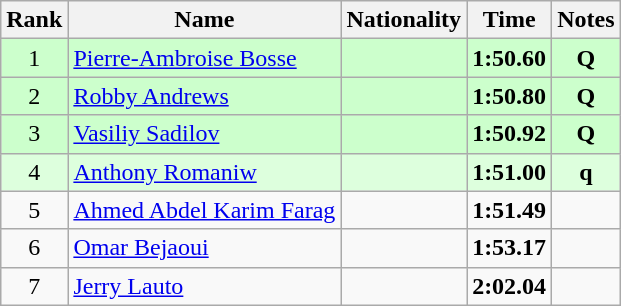<table class="wikitable sortable" style="text-align:center">
<tr>
<th>Rank</th>
<th>Name</th>
<th>Nationality</th>
<th>Time</th>
<th>Notes</th>
</tr>
<tr bgcolor=ccffcc>
<td>1</td>
<td align=left><a href='#'>Pierre-Ambroise Bosse</a></td>
<td align=left></td>
<td><strong>1:50.60</strong></td>
<td><strong>Q</strong></td>
</tr>
<tr bgcolor=ccffcc>
<td>2</td>
<td align=left><a href='#'>Robby Andrews</a></td>
<td align=left></td>
<td><strong>1:50.80</strong></td>
<td><strong>Q</strong></td>
</tr>
<tr bgcolor=ccffcc>
<td>3</td>
<td align=left><a href='#'>Vasiliy Sadilov</a></td>
<td align=left></td>
<td><strong>1:50.92</strong></td>
<td><strong>Q</strong></td>
</tr>
<tr bgcolor=ddffdd>
<td>4</td>
<td align=left><a href='#'>Anthony Romaniw</a></td>
<td align=left></td>
<td><strong>1:51.00</strong></td>
<td><strong>q</strong></td>
</tr>
<tr>
<td>5</td>
<td align=left><a href='#'>Ahmed Abdel Karim Farag</a></td>
<td align=left></td>
<td><strong>1:51.49</strong></td>
<td></td>
</tr>
<tr>
<td>6</td>
<td align=left><a href='#'>Omar Bejaoui</a></td>
<td align=left></td>
<td><strong>1:53.17</strong></td>
<td></td>
</tr>
<tr>
<td>7</td>
<td align=left><a href='#'>Jerry Lauto</a></td>
<td align=left></td>
<td><strong>2:02.04</strong></td>
<td></td>
</tr>
</table>
